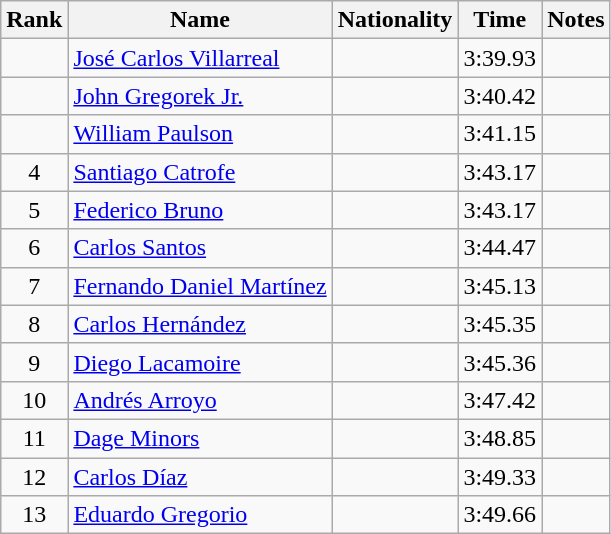<table class="wikitable sortable" style="text-align:center">
<tr>
<th>Rank</th>
<th>Name</th>
<th>Nationality</th>
<th>Time</th>
<th>Notes</th>
</tr>
<tr>
<td></td>
<td align=left><a href='#'>José Carlos Villarreal</a></td>
<td align=left></td>
<td>3:39.93</td>
<td></td>
</tr>
<tr>
<td></td>
<td align=left><a href='#'>John Gregorek Jr.</a></td>
<td align=left></td>
<td>3:40.42</td>
<td></td>
</tr>
<tr>
<td></td>
<td align=left><a href='#'>William Paulson</a></td>
<td align=left></td>
<td>3:41.15</td>
<td></td>
</tr>
<tr>
<td>4</td>
<td align=left><a href='#'>Santiago Catrofe</a></td>
<td align=left></td>
<td>3:43.17</td>
<td></td>
</tr>
<tr>
<td>5</td>
<td align=left><a href='#'>Federico Bruno</a></td>
<td align=left></td>
<td>3:43.17</td>
<td><strong></strong></td>
</tr>
<tr>
<td>6</td>
<td align=left><a href='#'>Carlos Santos</a></td>
<td align=left></td>
<td>3:44.47</td>
<td><strong></strong></td>
</tr>
<tr>
<td>7</td>
<td align=left><a href='#'>Fernando Daniel Martínez</a></td>
<td align=left></td>
<td>3:45.13</td>
<td></td>
</tr>
<tr>
<td>8</td>
<td align=left><a href='#'>Carlos Hernández</a></td>
<td align=left></td>
<td>3:45.35</td>
<td><strong></strong></td>
</tr>
<tr>
<td>9</td>
<td align=left><a href='#'>Diego Lacamoire</a></td>
<td align=left></td>
<td>3:45.36</td>
<td></td>
</tr>
<tr>
<td>10</td>
<td align=left><a href='#'>Andrés Arroyo</a></td>
<td align=left></td>
<td>3:47.42</td>
<td></td>
</tr>
<tr>
<td>11</td>
<td align=left><a href='#'>Dage Minors</a></td>
<td align=left></td>
<td>3:48.85</td>
<td></td>
</tr>
<tr>
<td>12</td>
<td align=left><a href='#'>Carlos Díaz</a></td>
<td align=left></td>
<td>3:49.33</td>
<td></td>
</tr>
<tr>
<td>13</td>
<td align=left><a href='#'>Eduardo Gregorio</a></td>
<td align=left></td>
<td>3:49.66</td>
<td></td>
</tr>
</table>
